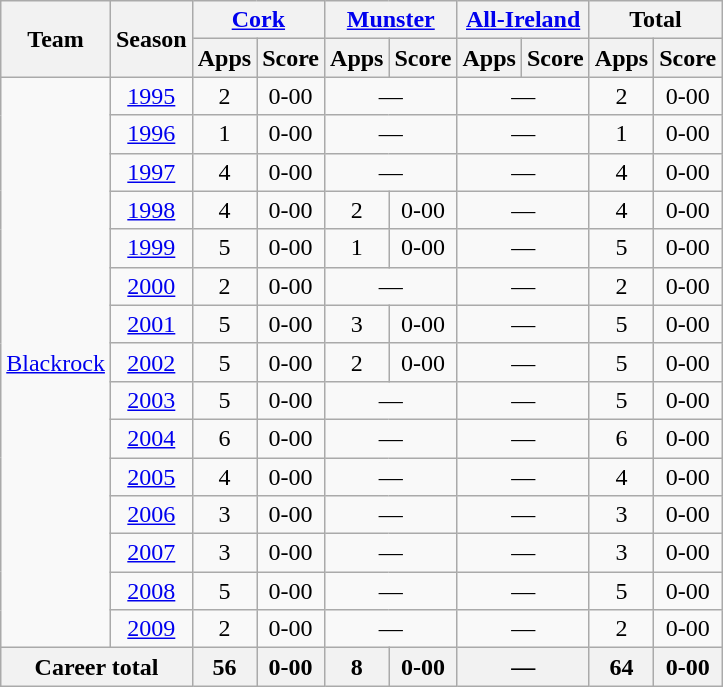<table class="wikitable" style="text-align:center">
<tr>
<th rowspan="2">Team</th>
<th rowspan="2">Season</th>
<th colspan="2"><a href='#'>Cork</a></th>
<th colspan="2"><a href='#'>Munster</a></th>
<th colspan="2"><a href='#'>All-Ireland</a></th>
<th colspan="2">Total</th>
</tr>
<tr>
<th>Apps</th>
<th>Score</th>
<th>Apps</th>
<th>Score</th>
<th>Apps</th>
<th>Score</th>
<th>Apps</th>
<th>Score</th>
</tr>
<tr>
<td rowspan="15"><a href='#'>Blackrock</a></td>
<td><a href='#'>1995</a></td>
<td>2</td>
<td>0-00</td>
<td colspan=2>—</td>
<td colspan=2>—</td>
<td>2</td>
<td>0-00</td>
</tr>
<tr>
<td><a href='#'>1996</a></td>
<td>1</td>
<td>0-00</td>
<td colspan=2>—</td>
<td colspan=2>—</td>
<td>1</td>
<td>0-00</td>
</tr>
<tr>
<td><a href='#'>1997</a></td>
<td>4</td>
<td>0-00</td>
<td colspan=2>—</td>
<td colspan=2>—</td>
<td>4</td>
<td>0-00</td>
</tr>
<tr>
<td><a href='#'>1998</a></td>
<td>4</td>
<td>0-00</td>
<td>2</td>
<td>0-00</td>
<td colspan=2>—</td>
<td>4</td>
<td>0-00</td>
</tr>
<tr>
<td><a href='#'>1999</a></td>
<td>5</td>
<td>0-00</td>
<td>1</td>
<td>0-00</td>
<td colspan=2>—</td>
<td>5</td>
<td>0-00</td>
</tr>
<tr>
<td><a href='#'>2000</a></td>
<td>2</td>
<td>0-00</td>
<td colspan=2>—</td>
<td colspan=2>—</td>
<td>2</td>
<td>0-00</td>
</tr>
<tr>
<td><a href='#'>2001</a></td>
<td>5</td>
<td>0-00</td>
<td>3</td>
<td>0-00</td>
<td colspan=2>—</td>
<td>5</td>
<td>0-00</td>
</tr>
<tr>
<td><a href='#'>2002</a></td>
<td>5</td>
<td>0-00</td>
<td>2</td>
<td>0-00</td>
<td colspan=2>—</td>
<td>5</td>
<td>0-00</td>
</tr>
<tr>
<td><a href='#'>2003</a></td>
<td>5</td>
<td>0-00</td>
<td colspan=2>—</td>
<td colspan=2>—</td>
<td>5</td>
<td>0-00</td>
</tr>
<tr>
<td><a href='#'>2004</a></td>
<td>6</td>
<td>0-00</td>
<td colspan=2>—</td>
<td colspan=2>—</td>
<td>6</td>
<td>0-00</td>
</tr>
<tr>
<td><a href='#'>2005</a></td>
<td>4</td>
<td>0-00</td>
<td colspan=2>—</td>
<td colspan=2>—</td>
<td>4</td>
<td>0-00</td>
</tr>
<tr>
<td><a href='#'>2006</a></td>
<td>3</td>
<td>0-00</td>
<td colspan=2>—</td>
<td colspan=2>—</td>
<td>3</td>
<td>0-00</td>
</tr>
<tr>
<td><a href='#'>2007</a></td>
<td>3</td>
<td>0-00</td>
<td colspan=2>—</td>
<td colspan=2>—</td>
<td>3</td>
<td>0-00</td>
</tr>
<tr>
<td><a href='#'>2008</a></td>
<td>5</td>
<td>0-00</td>
<td colspan=2>—</td>
<td colspan=2>—</td>
<td>5</td>
<td>0-00</td>
</tr>
<tr>
<td><a href='#'>2009</a></td>
<td>2</td>
<td>0-00</td>
<td colspan=2>—</td>
<td colspan=2>—</td>
<td>2</td>
<td>0-00</td>
</tr>
<tr>
<th colspan="2">Career total</th>
<th>56</th>
<th>0-00</th>
<th>8</th>
<th>0-00</th>
<th colspan=2>—</th>
<th>64</th>
<th>0-00</th>
</tr>
</table>
